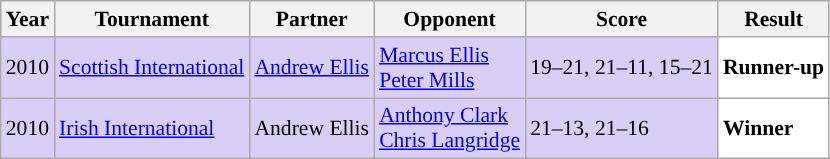<table class="sortable wikitable" style="font-size: 90%;">
<tr>
<th>Year</th>
<th>Tournament</th>
<th>Partner</th>
<th>Opponent</th>
<th>Score</th>
<th>Result</th>
</tr>
<tr style="background:#D8CEF6">
<td align="center">2010</td>
<td align="left"><a href='#'>Scottish International</a></td>
<td align="left"> <a href='#'>Andrew Ellis</a></td>
<td align="left"> <a href='#'>Marcus Ellis</a> <br>  <a href='#'>Peter Mills</a></td>
<td align="left">19–21, 21–11, 15–21</td>
<td style="text-align:left; background:white"> <strong>Runner-up</strong></td>
</tr>
<tr style="background:#D8CEF6">
<td align="center">2010</td>
<td align="left"><a href='#'>Irish International</a></td>
<td align="left"> Andrew Ellis</td>
<td align="left"> <a href='#'>Anthony Clark</a> <br>  <a href='#'>Chris Langridge</a></td>
<td align="left">21–13, 21–16</td>
<td style="text-align:left; background:white"> <strong>Winner</strong></td>
</tr>
</table>
